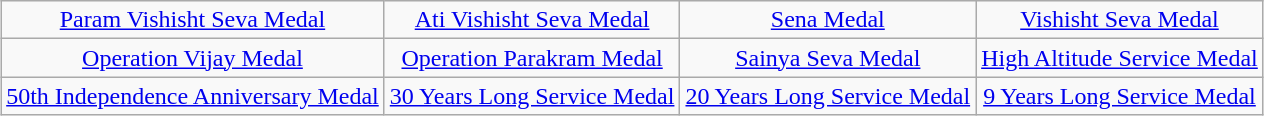<table class="wikitable" style="margin:1em auto; text-align:center;">
<tr>
<td><a href='#'>Param Vishisht Seva Medal</a></td>
<td><a href='#'>Ati Vishisht Seva Medal</a></td>
<td><a href='#'>Sena Medal</a></td>
<td><a href='#'>Vishisht Seva Medal</a></td>
</tr>
<tr>
<td><a href='#'>Operation Vijay Medal</a></td>
<td><a href='#'>Operation Parakram Medal</a></td>
<td><a href='#'>Sainya Seva Medal</a></td>
<td><a href='#'>High Altitude Service Medal</a></td>
</tr>
<tr>
<td><a href='#'>50th Independence Anniversary Medal</a></td>
<td><a href='#'>30 Years Long Service Medal</a></td>
<td><a href='#'>20 Years Long Service Medal</a></td>
<td><a href='#'>9 Years Long Service Medal</a></td>
</tr>
</table>
